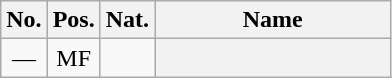<table class="wikitable sortable plainrowheaders" style="text-align:center">
<tr>
<th scope="col">No.</th>
<th scope="col">Pos.</th>
<th scope="col">Nat.</th>
<th width="150" scope="col">Name</th>
</tr>
<tr>
<td>—</td>
<td>MF</td>
<td></td>
<th scope="row"></th>
</tr>
</table>
